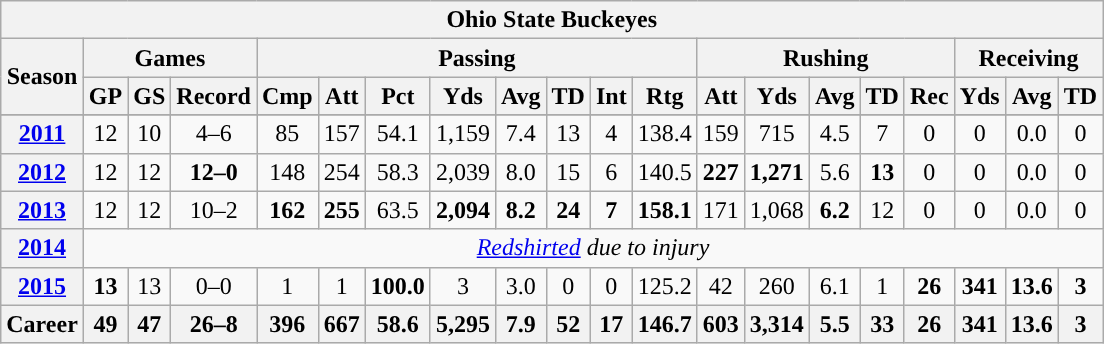<table class="wikitable" style="text-align:center;">
<tr>
<th colspan="20">Ohio State Buckeyes</th>
</tr>
<tr>
<th rowspan="2">Season</th>
<th colspan="3">Games</th>
<th colspan="8">Passing</th>
<th colspan="5">Rushing</th>
<th colspan="4">Receiving</th>
</tr>
<tr>
<th>GP</th>
<th>GS</th>
<th>Record</th>
<th>Cmp</th>
<th>Att</th>
<th>Pct</th>
<th>Yds</th>
<th>Avg</th>
<th>TD</th>
<th>Int</th>
<th>Rtg</th>
<th>Att</th>
<th>Yds</th>
<th>Avg</th>
<th>TD</th>
<th>Rec</th>
<th>Yds</th>
<th>Avg</th>
<th>TD</th>
</tr>
<tr>
</tr>
<tr>
<th><a href='#'>2011</a></th>
<td>12</td>
<td>10</td>
<td>4–6</td>
<td>85</td>
<td>157</td>
<td>54.1</td>
<td>1,159</td>
<td>7.4</td>
<td>13</td>
<td>4</td>
<td>138.4</td>
<td>159</td>
<td>715</td>
<td>4.5</td>
<td>7</td>
<td>0</td>
<td>0</td>
<td>0.0</td>
<td>0</td>
</tr>
<tr>
<th><a href='#'>2012</a></th>
<td>12</td>
<td>12</td>
<td><strong>12–0</strong></td>
<td>148</td>
<td>254</td>
<td>58.3</td>
<td>2,039</td>
<td>8.0</td>
<td>15</td>
<td>6</td>
<td>140.5</td>
<td><strong>227</strong></td>
<td><strong>1,271</strong></td>
<td>5.6</td>
<td><strong>13</strong></td>
<td>0</td>
<td>0</td>
<td>0.0</td>
<td>0</td>
</tr>
<tr>
<th><a href='#'>2013</a></th>
<td>12</td>
<td>12</td>
<td>10–2</td>
<td><strong>162</strong></td>
<td><strong>255</strong></td>
<td>63.5</td>
<td><strong>2,094</strong></td>
<td><strong>8.2</strong></td>
<td><strong>24</strong></td>
<td><strong>7</strong></td>
<td><strong>158.1</strong></td>
<td>171</td>
<td>1,068</td>
<td><strong>6.2</strong></td>
<td>12</td>
<td>0</td>
<td>0</td>
<td>0.0</td>
<td>0</td>
</tr>
<tr>
<th><a href='#'>2014</a></th>
<td colspan="19"> <em><a href='#'>Redshirted</a> due to injury</em></td>
</tr>
<tr>
<th><a href='#'>2015</a></th>
<td><strong>13</strong></td>
<td>13</td>
<td>0–0</td>
<td>1</td>
<td>1</td>
<td><strong>100.0</strong></td>
<td>3</td>
<td>3.0</td>
<td>0</td>
<td>0</td>
<td>125.2</td>
<td>42</td>
<td>260</td>
<td>6.1</td>
<td>1</td>
<td><strong>26</strong></td>
<td><strong>341</strong></td>
<td><strong>13.6</strong></td>
<td><strong>3</strong></td>
</tr>
<tr>
<th>Career</th>
<th>49</th>
<th>47</th>
<th>26–8</th>
<th>396</th>
<th>667</th>
<th>58.6</th>
<th>5,295</th>
<th>7.9</th>
<th>52</th>
<th>17</th>
<th>146.7</th>
<th>603</th>
<th>3,314</th>
<th>5.5</th>
<th>33</th>
<th>26</th>
<th>341</th>
<th>13.6</th>
<th>3</th>
</tr>
</table>
